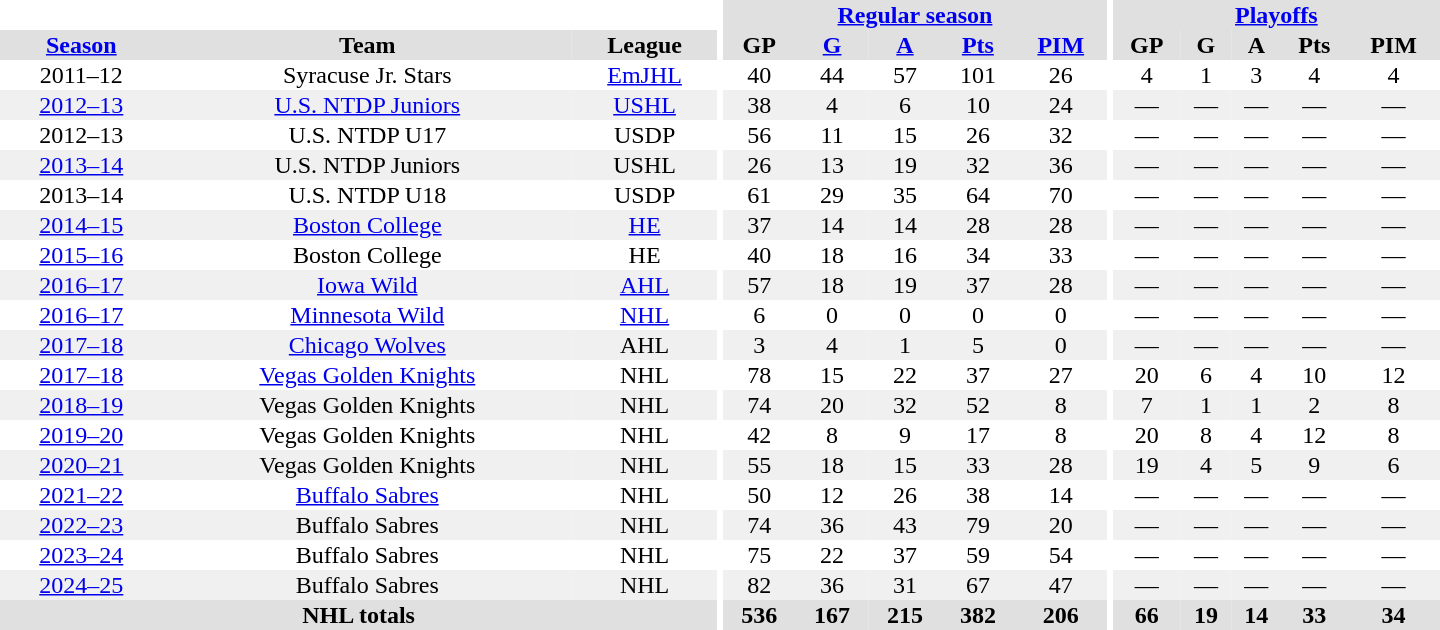<table border="0" cellpadding="1" cellspacing="0" style="text-align:center; width:60em">
<tr bgcolor="#e0e0e0">
<th colspan="3" bgcolor="#ffffff"></th>
<th rowspan="99" bgcolor="#ffffff"></th>
<th colspan="5"><a href='#'>Regular season</a></th>
<th rowspan="99" bgcolor="#ffffff"></th>
<th colspan="5"><a href='#'>Playoffs</a></th>
</tr>
<tr bgcolor="#e0e0e0">
<th><a href='#'>Season</a></th>
<th>Team</th>
<th>League</th>
<th>GP</th>
<th><a href='#'>G</a></th>
<th><a href='#'>A</a></th>
<th><a href='#'>Pts</a></th>
<th><a href='#'>PIM</a></th>
<th>GP</th>
<th>G</th>
<th>A</th>
<th>Pts</th>
<th>PIM</th>
</tr>
<tr>
<td>2011–12</td>
<td>Syracuse Jr. Stars</td>
<td><a href='#'>EmJHL</a></td>
<td>40</td>
<td>44</td>
<td>57</td>
<td>101</td>
<td>26</td>
<td>4</td>
<td>1</td>
<td>3</td>
<td>4</td>
<td>4</td>
</tr>
<tr bgcolor="#f0f0f0">
<td><a href='#'>2012–13</a></td>
<td><a href='#'>U.S. NTDP Juniors</a></td>
<td><a href='#'>USHL</a></td>
<td>38</td>
<td>4</td>
<td>6</td>
<td>10</td>
<td>24</td>
<td>—</td>
<td>—</td>
<td>—</td>
<td>—</td>
<td>—</td>
</tr>
<tr>
<td>2012–13</td>
<td>U.S. NTDP U17</td>
<td>USDP</td>
<td>56</td>
<td>11</td>
<td>15</td>
<td>26</td>
<td>32</td>
<td>—</td>
<td>—</td>
<td>—</td>
<td>—</td>
<td>—</td>
</tr>
<tr bgcolor="#f0f0f0">
<td><a href='#'>2013–14</a></td>
<td>U.S. NTDP Juniors</td>
<td>USHL</td>
<td>26</td>
<td>13</td>
<td>19</td>
<td>32</td>
<td>36</td>
<td>—</td>
<td>—</td>
<td>—</td>
<td>—</td>
<td>—</td>
</tr>
<tr>
<td>2013–14</td>
<td>U.S. NTDP U18</td>
<td>USDP</td>
<td>61</td>
<td>29</td>
<td>35</td>
<td>64</td>
<td>70</td>
<td>—</td>
<td>—</td>
<td>—</td>
<td>—</td>
<td>—</td>
</tr>
<tr bgcolor="#f0f0f0">
<td><a href='#'>2014–15</a></td>
<td><a href='#'>Boston College</a></td>
<td><a href='#'>HE</a></td>
<td>37</td>
<td>14</td>
<td>14</td>
<td>28</td>
<td>28</td>
<td>—</td>
<td>—</td>
<td>—</td>
<td>—</td>
<td>—</td>
</tr>
<tr>
<td><a href='#'>2015–16</a></td>
<td>Boston College</td>
<td>HE</td>
<td>40</td>
<td>18</td>
<td>16</td>
<td>34</td>
<td>33</td>
<td>—</td>
<td>—</td>
<td>—</td>
<td>—</td>
<td>—</td>
</tr>
<tr bgcolor="#f0f0f0">
<td><a href='#'>2016–17</a></td>
<td><a href='#'>Iowa Wild</a></td>
<td><a href='#'>AHL</a></td>
<td>57</td>
<td>18</td>
<td>19</td>
<td>37</td>
<td>28</td>
<td>—</td>
<td>—</td>
<td>—</td>
<td>—</td>
<td>—</td>
</tr>
<tr>
<td><a href='#'>2016–17</a></td>
<td><a href='#'>Minnesota Wild</a></td>
<td><a href='#'>NHL</a></td>
<td>6</td>
<td>0</td>
<td>0</td>
<td>0</td>
<td>0</td>
<td>—</td>
<td>—</td>
<td>—</td>
<td>—</td>
<td>—</td>
</tr>
<tr bgcolor="#f0f0f0">
<td><a href='#'>2017–18</a></td>
<td><a href='#'>Chicago Wolves</a></td>
<td>AHL</td>
<td>3</td>
<td>4</td>
<td>1</td>
<td>5</td>
<td>0</td>
<td>—</td>
<td>—</td>
<td>—</td>
<td>—</td>
<td>—</td>
</tr>
<tr>
<td><a href='#'>2017–18</a></td>
<td><a href='#'>Vegas Golden Knights</a></td>
<td>NHL</td>
<td>78</td>
<td>15</td>
<td>22</td>
<td>37</td>
<td>27</td>
<td>20</td>
<td>6</td>
<td>4</td>
<td>10</td>
<td>12</td>
</tr>
<tr bgcolor="f0f0f0">
<td><a href='#'>2018–19</a></td>
<td>Vegas Golden Knights</td>
<td>NHL</td>
<td>74</td>
<td>20</td>
<td>32</td>
<td>52</td>
<td>8</td>
<td>7</td>
<td>1</td>
<td>1</td>
<td>2</td>
<td>8</td>
</tr>
<tr>
<td><a href='#'>2019–20</a></td>
<td>Vegas Golden Knights</td>
<td>NHL</td>
<td>42</td>
<td>8</td>
<td>9</td>
<td>17</td>
<td>8</td>
<td>20</td>
<td>8</td>
<td>4</td>
<td>12</td>
<td>8</td>
</tr>
<tr bgcolor="f0f0f0">
<td><a href='#'>2020–21</a></td>
<td>Vegas Golden Knights</td>
<td>NHL</td>
<td>55</td>
<td>18</td>
<td>15</td>
<td>33</td>
<td>28</td>
<td>19</td>
<td>4</td>
<td>5</td>
<td>9</td>
<td>6</td>
</tr>
<tr>
<td><a href='#'>2021–22</a></td>
<td><a href='#'>Buffalo Sabres</a></td>
<td>NHL</td>
<td>50</td>
<td>12</td>
<td>26</td>
<td>38</td>
<td>14</td>
<td>—</td>
<td>—</td>
<td>—</td>
<td>—</td>
<td>—</td>
</tr>
<tr bgcolor="f0f0f0">
<td><a href='#'>2022–23</a></td>
<td>Buffalo Sabres</td>
<td>NHL</td>
<td>74</td>
<td>36</td>
<td>43</td>
<td>79</td>
<td>20</td>
<td>—</td>
<td>—</td>
<td>—</td>
<td>—</td>
<td>—</td>
</tr>
<tr>
<td><a href='#'>2023–24</a></td>
<td>Buffalo Sabres</td>
<td>NHL</td>
<td>75</td>
<td>22</td>
<td>37</td>
<td>59</td>
<td>54</td>
<td>—</td>
<td>—</td>
<td>—</td>
<td>—</td>
<td>—</td>
</tr>
<tr bgcolor="f0f0f0">
<td><a href='#'>2024–25</a></td>
<td>Buffalo Sabres</td>
<td>NHL</td>
<td>82</td>
<td>36</td>
<td>31</td>
<td>67</td>
<td>47</td>
<td>—</td>
<td>—</td>
<td>—</td>
<td>—</td>
<td>—</td>
</tr>
<tr style="background:#e0e0e0;">
<th colspan="3">NHL totals</th>
<th>536</th>
<th>167</th>
<th>215</th>
<th>382</th>
<th>206</th>
<th>66</th>
<th>19</th>
<th>14</th>
<th>33</th>
<th>34</th>
</tr>
</table>
